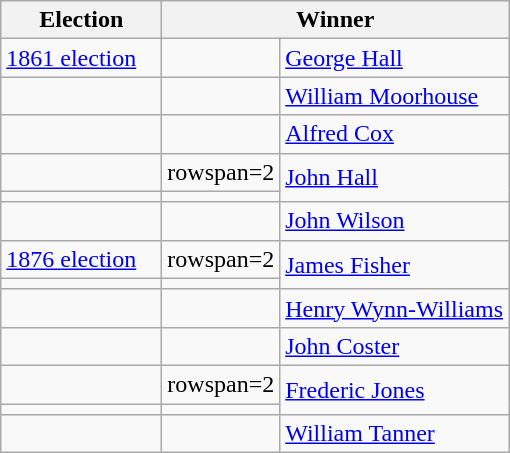<table class=wikitable>
<tr>
<th width=100>Election</th>
<th width=175 colspan=2>Winner</th>
</tr>
<tr>
<td><a href='#'>1861 election</a></td>
<td></td>
<td><a href='#'>George Hall</a></td>
</tr>
<tr>
<td></td>
<td></td>
<td><a href='#'>William Moorhouse</a></td>
</tr>
<tr>
<td></td>
<td></td>
<td><a href='#'>Alfred Cox</a></td>
</tr>
<tr>
<td></td>
<td>rowspan=2 </td>
<td rowspan=2><a href='#'>John Hall</a></td>
</tr>
<tr>
<td></td>
</tr>
<tr>
<td></td>
<td></td>
<td><a href='#'>John Wilson</a></td>
</tr>
<tr>
<td><a href='#'>1876 election</a></td>
<td>rowspan=2 </td>
<td rowspan=2><a href='#'>James Fisher</a></td>
</tr>
<tr>
<td></td>
</tr>
<tr>
<td></td>
<td></td>
<td><a href='#'>Henry Wynn-Williams</a></td>
</tr>
<tr>
<td></td>
<td></td>
<td><a href='#'>John Coster</a></td>
</tr>
<tr>
<td></td>
<td>rowspan=2 </td>
<td rowspan=2><a href='#'>Frederic Jones</a></td>
</tr>
<tr>
<td></td>
</tr>
<tr>
<td></td>
<td></td>
<td><a href='#'>William Tanner</a></td>
</tr>
</table>
